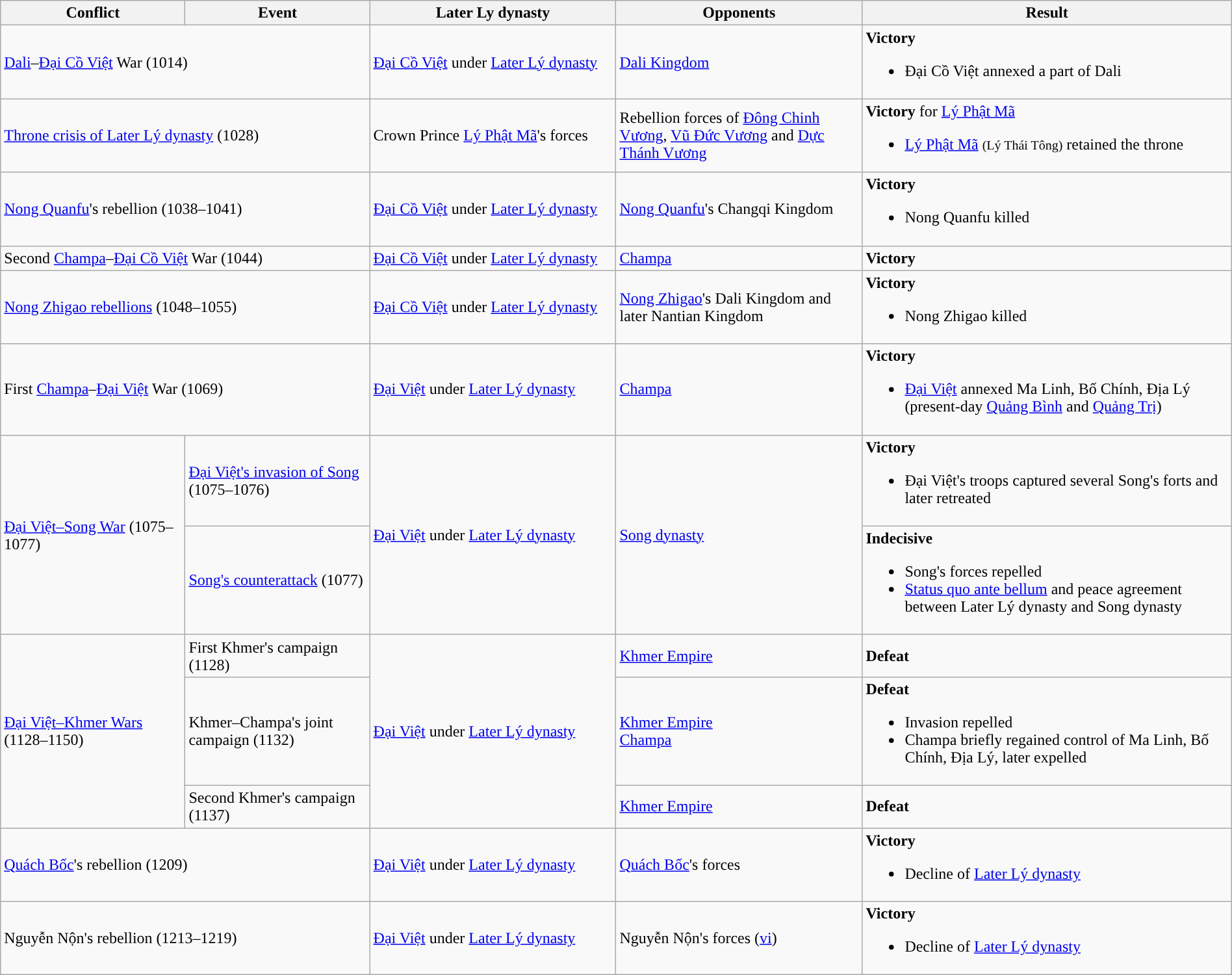<table class="wikitable" width="100%">
<tr>
<th width="15%">Conflict</th>
<th width="15%">Event</th>
<th width="20%">Later Ly dynasty</th>
<th width="20%">Opponents</th>
<th width="30%">Result</th>
</tr>
<tr>
<td colspan = "2"><a href='#'>Dali</a>–<a href='#'>Đại Cồ Việt</a> War (1014)</td>
<td><a href='#'>Đại Cồ Việt</a> under <a href='#'>Later Lý dynasty</a></td>
<td><a href='#'>Dali Kingdom</a></td>
<td><strong>Victory</strong><br><ul><li>Đại Cồ Việt annexed a part of Dali</li></ul></td>
</tr>
<tr>
<td colspan = "2"><a href='#'>Throne crisis of Later Lý dynasty</a> (1028)</td>
<td>Crown Prince <a href='#'>Lý Phật Mã</a>'s forces</td>
<td>Rebellion forces of <a href='#'>Đông Chinh Vương</a>, <a href='#'>Vũ Đức Vương</a> and <a href='#'>Dực Thánh Vương</a></td>
<td><strong>Victory</strong> for <a href='#'>Lý Phật Mã</a><br><ul><li><a href='#'>Lý Phật Mã</a> <small>(Lý Thái Tông)</small> retained the throne</li></ul></td>
</tr>
<tr>
<td colspan = "2"><a href='#'>Nong Quanfu</a>'s rebellion (1038–1041)</td>
<td><a href='#'>Đại Cồ Việt</a> under <a href='#'>Later Lý dynasty</a></td>
<td><a href='#'>Nong Quanfu</a>'s Changqi Kingdom</td>
<td><strong>Victory</strong><br><ul><li>Nong Quanfu killed</li></ul></td>
</tr>
<tr>
<td colspan = "2">Second <a href='#'>Champa</a>–<a href='#'>Đại Cồ Việt</a> War (1044)</td>
<td><a href='#'>Đại Cồ Việt</a> under <a href='#'>Later Lý dynasty</a></td>
<td><a href='#'>Champa</a></td>
<td><strong>Victory</strong></td>
</tr>
<tr>
<td colspan = "2"><a href='#'>Nong Zhigao rebellions</a> (1048–1055)</td>
<td><a href='#'>Đại Cồ Việt</a> under <a href='#'>Later Lý dynasty</a></td>
<td><a href='#'>Nong Zhigao</a>'s Dali Kingdom and later Nantian Kingdom</td>
<td><strong>Victory</strong><br><ul><li>Nong Zhigao killed</li></ul></td>
</tr>
<tr>
<td colspan = "2">First <a href='#'>Champa</a>–<a href='#'>Đại Việt</a> War (1069)</td>
<td><a href='#'>Đại Việt</a> under <a href='#'>Later Lý dynasty</a></td>
<td><a href='#'>Champa</a></td>
<td><strong>Victory</strong><br><ul><li><a href='#'>Đại Việt</a> annexed Ma Linh, Bố Chính, Địa Lý (present-day <a href='#'>Quảng Bình</a> and <a href='#'>Quảng Trị</a>)</li></ul></td>
</tr>
<tr>
<td rowspan = "2"><a href='#'>Đại Việt–Song War</a> (1075–1077)</td>
<td><a href='#'>Đại Việt's invasion of Song</a> (1075–1076)</td>
<td rowspan = "2"><a href='#'>Đại Việt</a> under <a href='#'>Later Lý dynasty</a></td>
<td rowspan = "2"><a href='#'>Song dynasty</a></td>
<td><strong>Victory</strong><br><ul><li>Đại Việt's troops captured several Song's forts and later retreated</li></ul></td>
</tr>
<tr>
<td><a href='#'>Song's counterattack</a> (1077)</td>
<td><strong>Indecisive</strong><br><ul><li>Song's forces repelled</li><li><a href='#'>Status quo ante bellum</a> and peace agreement between Later Lý dynasty and Song dynasty</li></ul></td>
</tr>
<tr>
<td rowspan = "3"><a href='#'>Đại Việt–Khmer Wars</a> (1128–1150)</td>
<td>First Khmer's campaign (1128)</td>
<td rowspan = "3"><a href='#'>Đại Việt</a> under <a href='#'>Later Lý dynasty</a></td>
<td><a href='#'>Khmer Empire</a></td>
<td><strong>Defeat</strong></td>
</tr>
<tr>
<td>Khmer–Champa's joint campaign (1132)</td>
<td><a href='#'>Khmer Empire</a><br><a href='#'>Champa</a></td>
<td><strong>Defeat</strong><br><ul><li>Invasion repelled</li><li>Champa briefly regained control of Ma Linh, Bố Chính, Địa Lý, later expelled</li></ul></td>
</tr>
<tr>
<td>Second Khmer's campaign (1137)</td>
<td><a href='#'>Khmer Empire</a></td>
<td><strong>Defeat</strong></td>
</tr>
<tr>
<td colspan = "2"><a href='#'>Quách Bốc</a>'s rebellion (1209)</td>
<td><a href='#'>Đại Việt</a> under <a href='#'>Later Lý dynasty</a></td>
<td><a href='#'>Quách Bốc</a>'s forces</td>
<td><strong>Victory</strong><br><ul><li>Decline of <a href='#'>Later Lý dynasty</a></li></ul></td>
</tr>
<tr>
<td colspan = "2">Nguyễn Nộn's rebellion (1213–1219)</td>
<td><a href='#'>Đại Việt</a> under <a href='#'>Later Lý dynasty</a></td>
<td>Nguyễn Nộn's forces (<a href='#'>vi</a>)</td>
<td><strong>Victory</strong><br><ul><li>Decline of <a href='#'>Later Lý dynasty</a></li></ul></td>
</tr>
</table>
